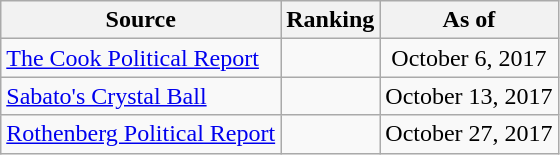<table class="wikitable" style="text-align:center">
<tr>
<th>Source</th>
<th>Ranking</th>
<th>As of</th>
</tr>
<tr>
<td align=left><a href='#'>The Cook Political Report</a></td>
<td></td>
<td>October 6, 2017</td>
</tr>
<tr>
<td align=left><a href='#'>Sabato's Crystal Ball</a></td>
<td></td>
<td>October 13, 2017</td>
</tr>
<tr>
<td align=left><a href='#'>Rothenberg Political Report</a></td>
<td></td>
<td>October 27, 2017</td>
</tr>
</table>
